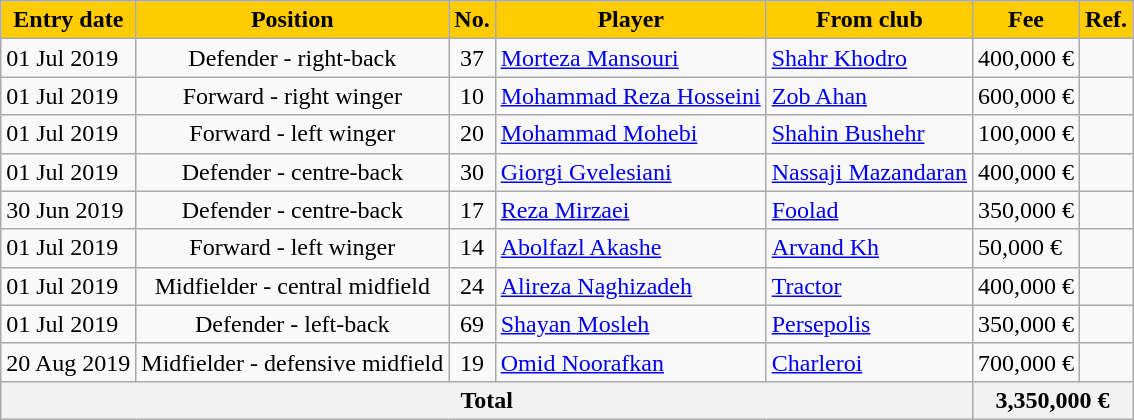<table class="wikitable sortable">
<tr>
<th style="background:#ffcc00; color:black;"><strong>Entry date</strong></th>
<th style="background:#ffcc00; color:black;"><strong>Position</strong></th>
<th style="background:#ffcc00; color:black;"><strong>No.</strong></th>
<th style="background:#ffcc00; color:black;"><strong>Player</strong></th>
<th style="background:#ffcc00; color:black;"><strong>From club</strong></th>
<th style="background:#ffcc00; color:black;"><strong>Fee</strong></th>
<th style="background:#ffcc00; color:black;"><strong>Ref.</strong></th>
</tr>
<tr>
<td>01 Jul 2019</td>
<td style="text-align:center;">Defender - right-back</td>
<td style="text-align:center;">37</td>
<td style="text-align:left;"> <a href='#'>Morteza Mansouri</a></td>
<td style="text-align:left;"> <a href='#'>Shahr Khodro</a></td>
<td>400,000 €</td>
<td></td>
</tr>
<tr>
<td>01 Jul 2019</td>
<td style="text-align:center;">Forward - right winger</td>
<td style="text-align:center;">10</td>
<td style="text-align:left;"> <a href='#'>Mohammad Reza Hosseini</a></td>
<td style="text-align:left;"> <a href='#'>Zob Ahan</a></td>
<td>600,000 €</td>
<td></td>
</tr>
<tr>
<td>01 Jul 2019</td>
<td style="text-align:center;">Forward - left winger</td>
<td style="text-align:center;">20</td>
<td style="text-align:left;"> <a href='#'>Mohammad Mohebi</a></td>
<td style="text-align:left;"> <a href='#'>Shahin Bushehr</a></td>
<td>100,000 €</td>
<td></td>
</tr>
<tr>
<td>01 Jul 2019</td>
<td style="text-align:center;">Defender - centre-back</td>
<td style="text-align:center;">30</td>
<td style="text-align:left;"> <a href='#'>Giorgi Gvelesiani</a></td>
<td style="text-align:left;"> <a href='#'>Nassaji Mazandaran</a></td>
<td>400,000 €</td>
<td></td>
</tr>
<tr>
<td>30 Jun 2019</td>
<td style="text-align:center;">Defender - centre-back</td>
<td style="text-align:center;">17</td>
<td style="text-align:left;"> <a href='#'>Reza Mirzaei</a></td>
<td style="text-align:left;"> <a href='#'>Foolad</a></td>
<td>350,000 €</td>
<td></td>
</tr>
<tr>
<td>01 Jul 2019</td>
<td style="text-align:center;">Forward - left winger</td>
<td style="text-align:center;">14</td>
<td style="text-align:left;"> <a href='#'>Abolfazl Akashe</a></td>
<td style="text-align:left;"> <a href='#'>Arvand Kh</a></td>
<td>50,000 €</td>
<td></td>
</tr>
<tr>
<td>01 Jul 2019</td>
<td style="text-align:center;">Midfielder - central midfield</td>
<td style="text-align:center;">24</td>
<td style="text-align:left;"> <a href='#'>Alireza Naghizadeh</a></td>
<td style="text-align:left;"> <a href='#'>Tractor</a></td>
<td>400,000 €</td>
<td></td>
</tr>
<tr>
<td>01 Jul 2019</td>
<td style="text-align:center;">Defender - left-back</td>
<td style="text-align:center;">69</td>
<td style="text-align:left;"> <a href='#'>Shayan Mosleh</a></td>
<td style="text-align:left;"> <a href='#'>Persepolis</a></td>
<td>350,000 €</td>
<td></td>
</tr>
<tr>
<td>20 Aug 2019</td>
<td style="text-align:center;">Midfielder - defensive midfield</td>
<td style="text-align:center;">19</td>
<td style="text-align:left;"> <a href='#'>Omid Noorafkan</a></td>
<td style="text-align:left;"> <a href='#'>Charleroi</a></td>
<td>700,000 €</td>
<td></td>
</tr>
<tr>
<th colspan="5">Total</th>
<th colspan="2">3,350,000 €</th>
</tr>
</table>
